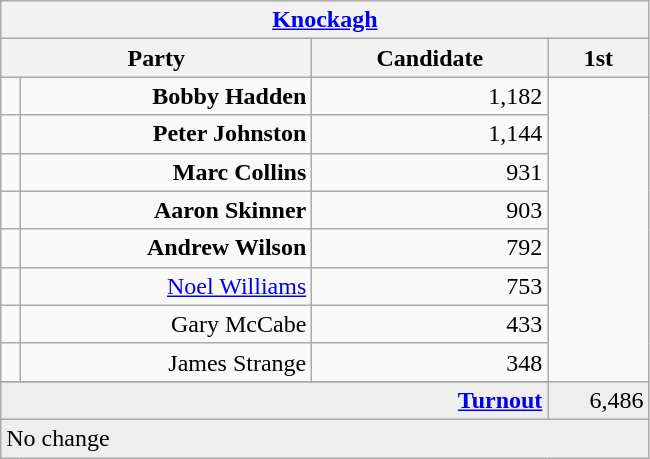<table class="wikitable">
<tr>
<th colspan="4" align="center"><a href='#'>Knockagh</a></th>
</tr>
<tr>
<th colspan="2" align="center" width=200>Party</th>
<th width=150>Candidate</th>
<th width=60>1st </th>
</tr>
<tr>
<td></td>
<td align="right"><strong>Bobby Hadden</strong></td>
<td align="right">1,182</td>
</tr>
<tr>
<td></td>
<td align="right"><strong>Peter Johnston</strong></td>
<td align="right">1,144</td>
</tr>
<tr>
<td></td>
<td align="right"><strong>Marc Collins</strong></td>
<td align="right">931</td>
</tr>
<tr>
<td></td>
<td align="right"><strong>Aaron Skinner</strong></td>
<td align="right">903</td>
</tr>
<tr>
<td></td>
<td align="right"><strong>Andrew Wilson</strong></td>
<td align="right">792</td>
</tr>
<tr>
<td></td>
<td align="right"><a href='#'>Noel Williams</a></td>
<td align="right">753</td>
</tr>
<tr>
<td></td>
<td align="right">Gary McCabe</td>
<td align="right">433</td>
</tr>
<tr>
<td></td>
<td align="right">James Strange</td>
<td align="right">348</td>
</tr>
<tr>
</tr>
<tr bgcolor="EEEEEE">
<td colspan=3 align="right"><strong><a href='#'>Turnout</a></strong></td>
<td align="right">6,486</td>
</tr>
<tr bgcolor="EEEEEE">
<td colspan=4 bgcolor="EEEEEE">No change</td>
</tr>
</table>
